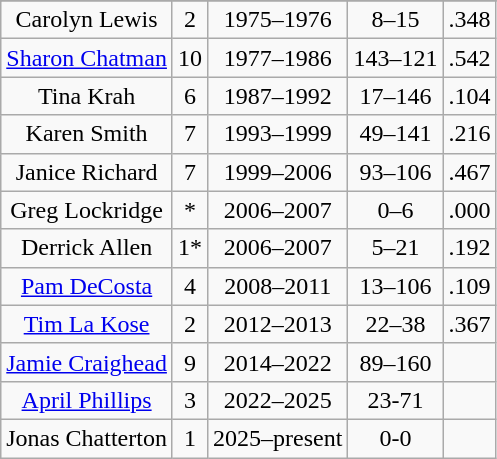<table class="wikitable" style="text-align:center;">
<tr>
</tr>
<tr style="text-align:center;">
</tr>
<tr>
<td>Carolyn Lewis</td>
<td>2</td>
<td>1975–1976</td>
<td>8–15</td>
<td>.348</td>
</tr>
<tr>
<td><a href='#'>Sharon Chatman</a></td>
<td>10</td>
<td>1977–1986</td>
<td>143–121</td>
<td>.542</td>
</tr>
<tr>
<td>Tina Krah</td>
<td>6</td>
<td>1987–1992</td>
<td>17–146</td>
<td>.104</td>
</tr>
<tr>
<td>Karen Smith</td>
<td>7</td>
<td>1993–1999</td>
<td>49–141</td>
<td>.216</td>
</tr>
<tr>
<td>Janice Richard</td>
<td>7</td>
<td>1999–2006</td>
<td>93–106</td>
<td>.467</td>
</tr>
<tr>
<td>Greg Lockridge</td>
<td>*</td>
<td>2006–2007</td>
<td>0–6</td>
<td>.000</td>
</tr>
<tr>
<td>Derrick Allen</td>
<td>1*</td>
<td>2006–2007</td>
<td>5–21</td>
<td>.192</td>
</tr>
<tr>
<td><a href='#'>Pam DeCosta</a></td>
<td>4</td>
<td>2008–2011</td>
<td>13–106</td>
<td>.109</td>
</tr>
<tr>
<td><a href='#'>Tim La Kose</a></td>
<td>2</td>
<td>2012–2013</td>
<td>22–38</td>
<td>.367</td>
</tr>
<tr>
<td><a href='#'>Jamie Craighead</a></td>
<td>9</td>
<td>2014–2022</td>
<td>89–160</td>
<td></td>
</tr>
<tr>
<td><a href='#'>April Phillips</a></td>
<td>3</td>
<td>2022–2025</td>
<td>23-71</td>
<td></td>
</tr>
<tr>
<td>Jonas Chatterton</td>
<td>1</td>
<td>2025–present</td>
<td>0-0</td>
<td><br></td>
</tr>
</table>
